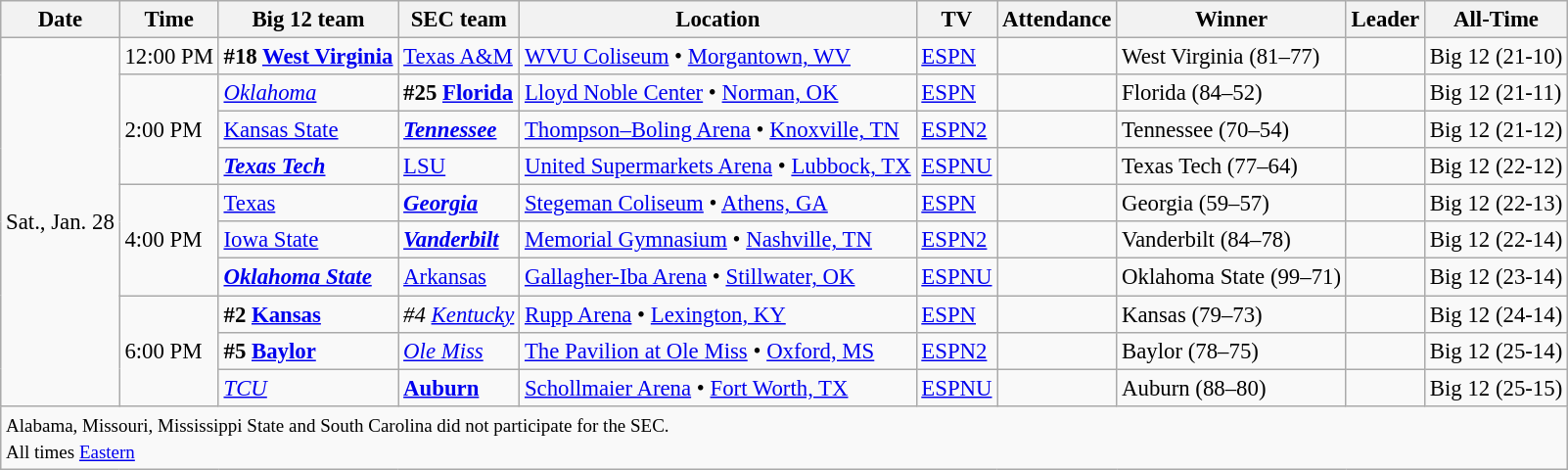<table class="wikitable" style="font-size: 95%">
<tr style="text-align:center;">
<th>Date </th>
<th>Time </th>
<th>Big 12 team</th>
<th>SEC team</th>
<th>Location</th>
<th>TV</th>
<th>Attendance</th>
<th>Winner</th>
<th>Leader</th>
<th>All-Time</th>
</tr>
<tr>
<td rowspan=10>Sat., Jan. 28</td>
<td>12:00 PM</td>
<td><strong>#18 <a href='#'>West Virginia</a></strong></td>
<td><a href='#'>Texas A&M</a></td>
<td><a href='#'>WVU Coliseum</a> • <a href='#'>Morgantown, WV</a></td>
<td><a href='#'>ESPN</a></td>
<td></td>
<td>West Virginia (81–77)</td>
<td></td>
<td>Big 12 (21-10)</td>
</tr>
<tr>
<td rowspan=3>2:00 PM</td>
<td><a href='#'><em>Oklahoma</em></a></td>
<td><strong>#25 <a href='#'>Florida</a></strong></td>
<td><a href='#'>Lloyd Noble Center</a> • <a href='#'>Norman, OK</a></td>
<td><a href='#'>ESPN</a></td>
<td></td>
<td>Florida (84–52)</td>
<td></td>
<td>Big 12 (21-11)</td>
</tr>
<tr>
<td><a href='#'>Kansas State</a></td>
<td><a href='#'><strong><em>Tennessee</em></strong></a></td>
<td><a href='#'>Thompson–Boling Arena</a> • <a href='#'>Knoxville, TN</a></td>
<td><a href='#'>ESPN2</a></td>
<td></td>
<td>Tennessee (70–54)</td>
<td></td>
<td>Big 12 (21-12)</td>
</tr>
<tr>
<td><a href='#'><strong><em>Texas Tech</em></strong></a></td>
<td><a href='#'>LSU</a></td>
<td><a href='#'>United Supermarkets Arena</a> • <a href='#'>Lubbock, TX</a></td>
<td><a href='#'>ESPNU</a></td>
<td></td>
<td>Texas Tech (77–64)</td>
<td></td>
<td>Big 12 (22-12)</td>
</tr>
<tr>
<td rowspan=3>4:00 PM</td>
<td><a href='#'>Texas</a></td>
<td><strong><a href='#'><em>Georgia</em></a></strong></td>
<td><a href='#'>Stegeman Coliseum</a> • <a href='#'>Athens, GA</a></td>
<td><a href='#'>ESPN</a></td>
<td></td>
<td>Georgia (59–57)</td>
<td></td>
<td>Big 12 (22-13)</td>
</tr>
<tr>
<td><a href='#'>Iowa State</a></td>
<td><strong><a href='#'><em>Vanderbilt</em></a></strong></td>
<td><a href='#'>Memorial Gymnasium</a> • <a href='#'>Nashville, TN</a></td>
<td><a href='#'>ESPN2</a></td>
<td></td>
<td>Vanderbilt (84–78)</td>
<td></td>
<td>Big 12 (22-14)</td>
</tr>
<tr>
<td><strong><a href='#'><em>Oklahoma State</em></a></strong></td>
<td><a href='#'>Arkansas</a></td>
<td><a href='#'>Gallagher-Iba Arena</a> • <a href='#'>Stillwater, OK</a></td>
<td><a href='#'>ESPNU</a></td>
<td></td>
<td>Oklahoma State (99–71)</td>
<td></td>
<td>Big 12 (23-14)</td>
</tr>
<tr>
<td rowspan=3>6:00 PM</td>
<td><strong>#2 <a href='#'>Kansas</a></strong></td>
<td><em>#4 <a href='#'>Kentucky</a></em></td>
<td><a href='#'>Rupp Arena</a> • <a href='#'>Lexington, KY</a></td>
<td><a href='#'>ESPN</a></td>
<td></td>
<td>Kansas (79–73)</td>
<td></td>
<td>Big 12 (24-14)</td>
</tr>
<tr>
<td><strong>#5 <a href='#'>Baylor</a></strong></td>
<td><a href='#'><em>Ole Miss</em></a></td>
<td><a href='#'>The Pavilion at Ole Miss</a> • <a href='#'>Oxford, MS</a></td>
<td><a href='#'>ESPN2</a></td>
<td></td>
<td>Baylor (78–75)</td>
<td></td>
<td>Big 12 (25-14)</td>
</tr>
<tr>
<td><a href='#'><em>TCU</em></a></td>
<td><strong><a href='#'>Auburn</a></strong></td>
<td><a href='#'>Schollmaier Arena</a> • <a href='#'>Fort Worth, TX</a></td>
<td><a href='#'>ESPNU</a></td>
<td></td>
<td>Auburn (88–80)</td>
<td></td>
<td>Big 12 (25-15)</td>
</tr>
<tr>
<td colspan="10"><small>Alabama, Missouri, Mississippi State and South Carolina did not participate for the SEC.<br>All times <a href='#'>Eastern</a></small></td>
</tr>
</table>
